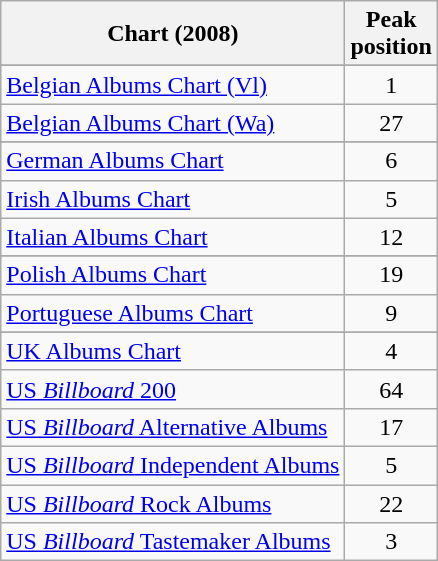<table class="wikitable sortable">
<tr>
<th>Chart (2008)</th>
<th>Peak<br>position</th>
</tr>
<tr>
</tr>
<tr>
</tr>
<tr>
<td><a href='#'>Belgian Albums Chart (Vl)</a></td>
<td style="text-align:center;">1</td>
</tr>
<tr>
<td><a href='#'>Belgian Albums Chart (Wa)</a></td>
<td style="text-align:center;">27</td>
</tr>
<tr>
</tr>
<tr>
</tr>
<tr>
</tr>
<tr>
</tr>
<tr>
<td><a href='#'>German Albums Chart</a></td>
<td style="text-align:center;">6</td>
</tr>
<tr>
<td><a href='#'>Irish Albums Chart</a></td>
<td style="text-align:center;">5</td>
</tr>
<tr>
<td><a href='#'>Italian Albums Chart</a></td>
<td style="text-align:center;">12</td>
</tr>
<tr>
</tr>
<tr>
</tr>
<tr>
<td><a href='#'>Polish Albums Chart</a></td>
<td style="text-align:center;">19</td>
</tr>
<tr>
<td><a href='#'>Portuguese Albums Chart</a></td>
<td style="text-align:center;">9</td>
</tr>
<tr>
</tr>
<tr>
</tr>
<tr>
</tr>
<tr>
<td><a href='#'>UK Albums Chart</a></td>
<td style="text-align:center;">4</td>
</tr>
<tr>
<td><a href='#'>US <em>Billboard</em> 200</a></td>
<td style="text-align:center;">64</td>
</tr>
<tr>
<td><a href='#'>US <em>Billboard</em> Alternative Albums</a></td>
<td style="text-align:center;">17</td>
</tr>
<tr>
<td><a href='#'>US <em>Billboard</em> Independent Albums</a></td>
<td style="text-align:center;">5</td>
</tr>
<tr>
<td><a href='#'>US <em>Billboard</em> Rock Albums</a></td>
<td style="text-align:center;">22</td>
</tr>
<tr>
<td><a href='#'>US <em>Billboard</em> Tastemaker Albums</a></td>
<td style="text-align:center;">3</td>
</tr>
</table>
